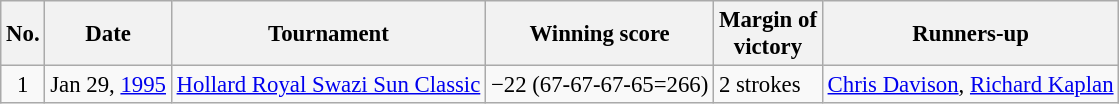<table class="wikitable" style="font-size:95%;">
<tr>
<th>No.</th>
<th>Date</th>
<th>Tournament</th>
<th>Winning score</th>
<th>Margin of<br>victory</th>
<th>Runners-up</th>
</tr>
<tr>
<td align=center>1</td>
<td align=right>Jan 29, <a href='#'>1995</a></td>
<td><a href='#'>Hollard Royal Swazi Sun Classic</a></td>
<td>−22 (67-67-67-65=266)</td>
<td>2 strokes</td>
<td> <a href='#'>Chris Davison</a>,  <a href='#'>Richard Kaplan</a></td>
</tr>
</table>
